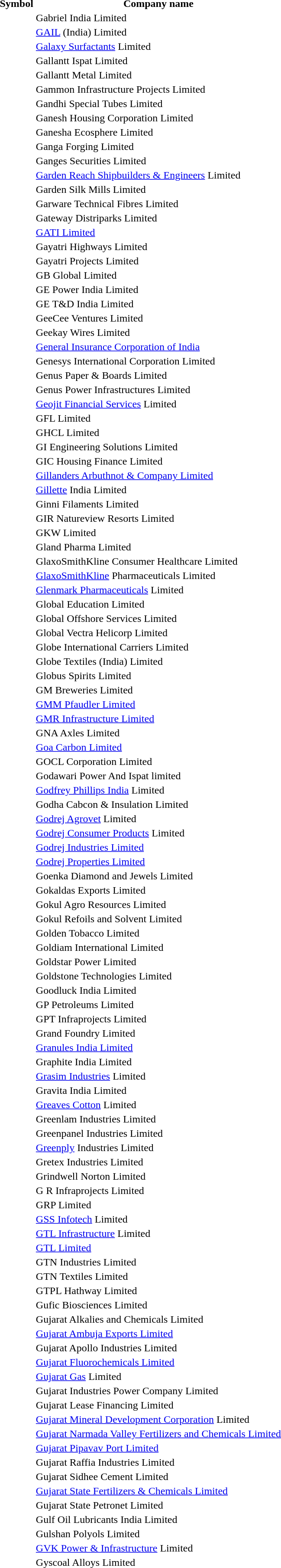<table style="background:transparent;">
<tr>
<th>Symbol</th>
<th>Company name</th>
</tr>
<tr>
<td></td>
<td>Gabriel India Limited</td>
</tr>
<tr>
<td></td>
<td><a href='#'>GAIL</a> (India) Limited</td>
</tr>
<tr>
<td></td>
<td><a href='#'>Galaxy Surfactants</a> Limited</td>
</tr>
<tr>
<td></td>
<td>Gallantt Ispat Limited</td>
</tr>
<tr>
<td></td>
<td>Gallantt Metal Limited</td>
</tr>
<tr>
<td></td>
<td>Gammon Infrastructure Projects Limited</td>
</tr>
<tr>
<td></td>
<td>Gandhi Special Tubes Limited</td>
</tr>
<tr>
<td></td>
<td>Ganesh Housing Corporation Limited</td>
</tr>
<tr>
<td></td>
<td>Ganesha Ecosphere Limited</td>
</tr>
<tr>
<td></td>
<td>Ganga Forging Limited</td>
</tr>
<tr>
<td></td>
<td>Ganges Securities Limited</td>
</tr>
<tr>
<td></td>
<td><a href='#'>Garden Reach Shipbuilders & Engineers</a> Limited</td>
</tr>
<tr>
<td></td>
<td>Garden Silk Mills Limited</td>
</tr>
<tr>
<td></td>
<td>Garware Technical Fibres Limited</td>
</tr>
<tr>
<td></td>
<td>Gateway Distriparks Limited</td>
</tr>
<tr>
<td></td>
<td><a href='#'>GATI Limited</a></td>
</tr>
<tr>
<td></td>
<td>Gayatri Highways Limited</td>
</tr>
<tr>
<td></td>
<td>Gayatri Projects Limited</td>
</tr>
<tr>
<td></td>
<td>GB Global Limited</td>
</tr>
<tr>
<td></td>
<td>GE Power India Limited</td>
</tr>
<tr>
<td></td>
<td>GE T&D India Limited</td>
</tr>
<tr>
<td></td>
<td>GeeCee Ventures Limited</td>
</tr>
<tr>
<td></td>
<td>Geekay Wires Limited</td>
</tr>
<tr>
<td></td>
<td><a href='#'>General Insurance Corporation of India</a></td>
</tr>
<tr>
<td></td>
<td>Genesys International Corporation Limited</td>
</tr>
<tr>
<td></td>
<td>Genus Paper & Boards Limited</td>
</tr>
<tr>
<td></td>
<td>Genus Power Infrastructures Limited</td>
</tr>
<tr>
<td></td>
<td><a href='#'>Geojit Financial Services</a> Limited</td>
</tr>
<tr>
<td></td>
<td>GFL Limited</td>
</tr>
<tr>
<td></td>
<td>GHCL Limited</td>
</tr>
<tr>
<td></td>
<td>GI Engineering Solutions Limited</td>
</tr>
<tr>
<td></td>
<td>GIC Housing Finance Limited</td>
</tr>
<tr>
<td></td>
<td><a href='#'>Gillanders Arbuthnot & Company Limited</a></td>
</tr>
<tr>
<td></td>
<td><a href='#'>Gillette</a> India Limited</td>
</tr>
<tr>
<td></td>
<td>Ginni Filaments Limited</td>
</tr>
<tr>
<td></td>
<td>GIR Natureview Resorts Limited</td>
</tr>
<tr>
<td></td>
<td>GKW Limited</td>
</tr>
<tr>
<td></td>
<td>Gland Pharma Limited</td>
</tr>
<tr>
<td></td>
<td>GlaxoSmithKline Consumer Healthcare Limited</td>
</tr>
<tr>
<td></td>
<td><a href='#'>GlaxoSmithKline</a> Pharmaceuticals Limited</td>
</tr>
<tr>
<td></td>
<td><a href='#'>Glenmark Pharmaceuticals</a> Limited</td>
</tr>
<tr>
<td></td>
<td>Global Education Limited</td>
</tr>
<tr>
<td></td>
<td>Global Offshore Services Limited</td>
</tr>
<tr>
<td></td>
<td>Global Vectra Helicorp Limited</td>
</tr>
<tr>
<td></td>
<td>Globe International Carriers Limited</td>
</tr>
<tr>
<td></td>
<td>Globe Textiles (India) Limited</td>
</tr>
<tr>
<td></td>
<td>Globus Spirits Limited</td>
</tr>
<tr>
<td></td>
<td>GM Breweries Limited</td>
</tr>
<tr>
<td></td>
<td><a href='#'>GMM Pfaudler Limited</a></td>
</tr>
<tr>
<td></td>
<td><a href='#'>GMR Infrastructure Limited</a></td>
</tr>
<tr>
<td></td>
<td>GNA Axles Limited</td>
</tr>
<tr>
<td></td>
<td><a href='#'>Goa Carbon Limited</a></td>
</tr>
<tr>
<td></td>
<td>GOCL Corporation Limited</td>
</tr>
<tr>
<td></td>
<td>Godawari Power And Ispat limited</td>
</tr>
<tr>
<td></td>
<td><a href='#'>Godfrey Phillips India</a> Limited</td>
</tr>
<tr>
<td></td>
<td>Godha Cabcon & Insulation Limited</td>
</tr>
<tr>
<td></td>
<td><a href='#'>Godrej Agrovet</a> Limited</td>
</tr>
<tr>
<td></td>
<td><a href='#'>Godrej Consumer Products</a> Limited</td>
</tr>
<tr>
<td></td>
<td><a href='#'>Godrej Industries Limited</a></td>
</tr>
<tr>
<td></td>
<td><a href='#'>Godrej Properties Limited</a></td>
</tr>
<tr>
<td></td>
<td>Goenka Diamond and Jewels Limited</td>
</tr>
<tr>
<td></td>
<td>Gokaldas Exports Limited</td>
</tr>
<tr>
<td></td>
<td>Gokul Agro Resources Limited</td>
</tr>
<tr>
<td></td>
<td>Gokul Refoils and Solvent Limited</td>
</tr>
<tr>
<td></td>
<td>Golden Tobacco Limited</td>
</tr>
<tr>
<td></td>
<td>Goldiam International Limited</td>
</tr>
<tr>
<td></td>
<td>Goldstar Power Limited</td>
</tr>
<tr>
<td></td>
<td>Goldstone Technologies Limited</td>
</tr>
<tr>
<td></td>
<td>Goodluck India Limited</td>
</tr>
<tr>
<td></td>
<td>GP Petroleums Limited</td>
</tr>
<tr>
<td></td>
<td>GPT Infraprojects Limited</td>
</tr>
<tr>
<td></td>
<td>Grand Foundry Limited</td>
</tr>
<tr>
<td></td>
<td><a href='#'>Granules India Limited</a></td>
</tr>
<tr>
<td></td>
<td>Graphite India Limited</td>
</tr>
<tr>
<td></td>
<td><a href='#'>Grasim Industries</a> Limited</td>
</tr>
<tr>
<td></td>
<td>Gravita India Limited</td>
</tr>
<tr>
<td></td>
<td><a href='#'>Greaves Cotton</a> Limited</td>
</tr>
<tr>
<td></td>
<td>Greenlam Industries Limited</td>
</tr>
<tr>
<td></td>
<td>Greenpanel Industries Limited</td>
</tr>
<tr>
<td></td>
<td><a href='#'>Greenply</a> Industries Limited</td>
</tr>
<tr>
<td></td>
<td>Gretex Industries Limited</td>
</tr>
<tr>
<td></td>
<td>Grindwell Norton Limited</td>
</tr>
<tr>
<td></td>
<td>G R Infraprojects Limited</td>
</tr>
<tr>
<td></td>
<td>GRP Limited</td>
</tr>
<tr>
<td></td>
<td><a href='#'>GSS Infotech</a> Limited</td>
</tr>
<tr>
<td></td>
<td><a href='#'>GTL Infrastructure</a> Limited</td>
</tr>
<tr>
<td></td>
<td><a href='#'>GTL Limited</a></td>
</tr>
<tr>
<td></td>
<td>GTN Industries Limited</td>
</tr>
<tr>
<td></td>
<td>GTN Textiles Limited</td>
</tr>
<tr>
<td></td>
<td>GTPL Hathway Limited</td>
</tr>
<tr>
<td></td>
<td>Gufic Biosciences Limited</td>
</tr>
<tr>
<td></td>
<td>Gujarat Alkalies and Chemicals Limited</td>
</tr>
<tr>
<td></td>
<td><a href='#'>Gujarat Ambuja Exports Limited</a></td>
</tr>
<tr>
<td></td>
<td>Gujarat Apollo Industries Limited</td>
</tr>
<tr>
<td></td>
<td><a href='#'>Gujarat Fluorochemicals Limited</a></td>
</tr>
<tr>
<td></td>
<td><a href='#'>Gujarat Gas</a> Limited</td>
</tr>
<tr>
<td></td>
<td>Gujarat Industries Power Company Limited</td>
</tr>
<tr>
<td></td>
<td>Gujarat Lease Financing Limited</td>
</tr>
<tr>
<td></td>
<td><a href='#'>Gujarat Mineral Development Corporation</a> Limited</td>
</tr>
<tr>
<td></td>
<td><a href='#'>Gujarat Narmada Valley Fertilizers and Chemicals Limited</a></td>
</tr>
<tr>
<td></td>
<td><a href='#'>Gujarat Pipavav Port Limited</a></td>
</tr>
<tr>
<td></td>
<td>Gujarat Raffia Industries Limited</td>
</tr>
<tr>
<td></td>
<td>Gujarat Sidhee Cement Limited</td>
</tr>
<tr>
<td></td>
<td><a href='#'>Gujarat State Fertilizers & Chemicals Limited</a></td>
</tr>
<tr>
<td></td>
<td>Gujarat State Petronet Limited</td>
</tr>
<tr>
<td></td>
<td>Gulf Oil Lubricants India Limited</td>
</tr>
<tr>
<td></td>
<td>Gulshan Polyols Limited</td>
</tr>
<tr>
<td></td>
<td><a href='#'>GVK Power & Infrastructure</a> Limited</td>
</tr>
<tr>
<td></td>
<td>Gyscoal Alloys Limited</td>
</tr>
<tr>
</tr>
</table>
